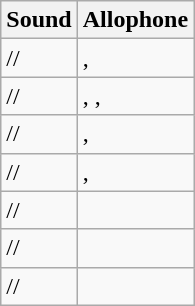<table class="wikitable">
<tr>
<th>Sound</th>
<th>Allophone</th>
</tr>
<tr>
<td>//</td>
<td>, </td>
</tr>
<tr>
<td>//</td>
<td>, , </td>
</tr>
<tr>
<td>//</td>
<td>, </td>
</tr>
<tr>
<td>//</td>
<td>, </td>
</tr>
<tr>
<td>//</td>
<td></td>
</tr>
<tr>
<td>//</td>
<td></td>
</tr>
<tr>
<td>//</td>
<td></td>
</tr>
</table>
